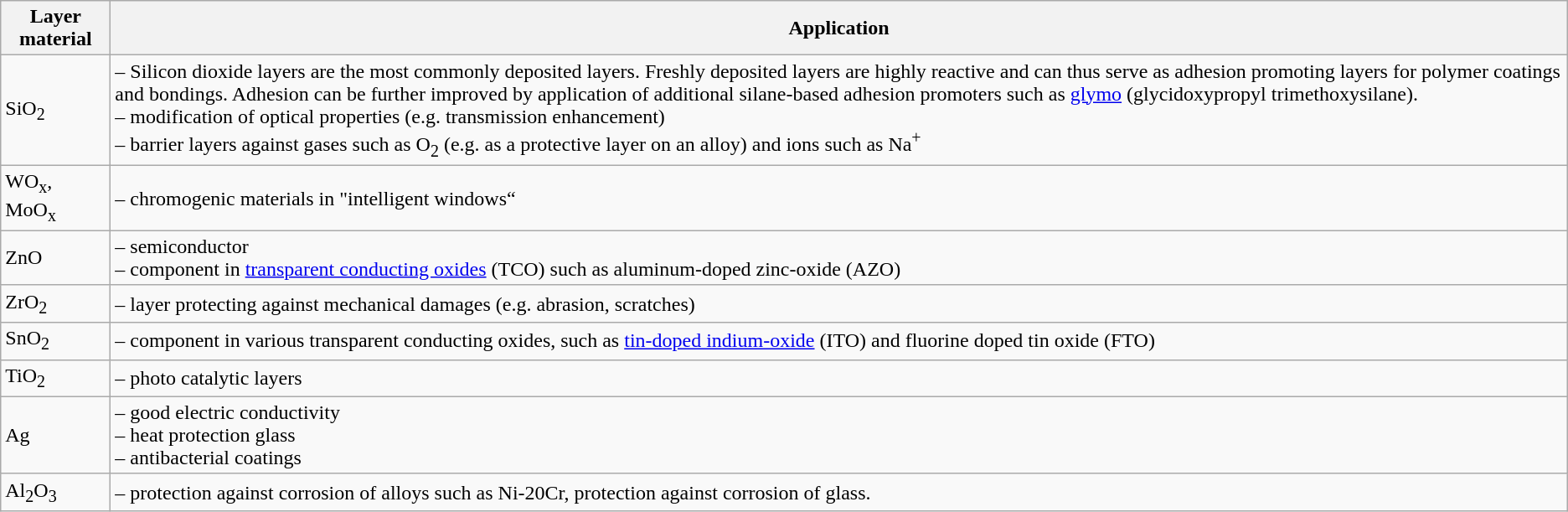<table class="wikitable centered">
<tr class="backgroundcolor6">
<th>Layer material</th>
<th>Application</th>
</tr>
<tr>
<td>SiO<sub>2</sub></td>
<td>– Silicon dioxide layers are the most commonly deposited layers. Freshly deposited layers are highly reactive and can thus serve as adhesion promoting layers for polymer coatings and bondings. Adhesion can be further improved by application of additional silane-based adhesion promoters such as <a href='#'>glymo</a> (glycidoxypropyl trimethoxysilane).<br>– modification of optical properties (e.g. transmission enhancement)<br>– barrier layers against gases such as O<sub>2</sub> (e.g. as a protective layer on an alloy) and ions such as Na<sup>+</sup></td>
</tr>
<tr>
<td>WO<sub>x</sub>, MoO<sub>x</sub></td>
<td>– chromogenic materials in "intelligent windows“</td>
</tr>
<tr>
<td>ZnO</td>
<td>– semiconductor<br>– component in <a href='#'>transparent conducting oxides</a> (TCO) such as aluminum-doped zinc-oxide (AZO)</td>
</tr>
<tr>
<td>ZrO<sub>2</sub></td>
<td>– layer protecting against mechanical damages (e.g. abrasion, scratches)</td>
</tr>
<tr>
<td>SnO<sub>2</sub></td>
<td>– component in various transparent conducting oxides, such as <a href='#'>tin-doped indium-oxide</a> (ITO) and fluorine doped tin oxide (FTO)</td>
</tr>
<tr>
<td>TiO<sub>2</sub></td>
<td>– photo catalytic layers</td>
</tr>
<tr>
<td>Ag</td>
<td>– good electric conductivity<br>– heat protection glass<br>– antibacterial coatings</td>
</tr>
<tr>
<td>Al<sub>2</sub>O<sub>3</sub></td>
<td>– protection against corrosion of alloys such as Ni-20Cr, protection against corrosion of glass.</td>
</tr>
</table>
